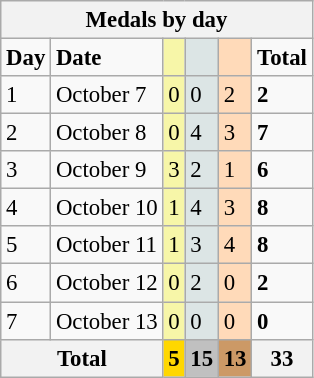<table class=wikitable style="font-size:95%;">
<tr>
<th colspan=7>Medals by day</th>
</tr>
<tr>
<td><strong>Day</strong></td>
<td><strong>Date</strong></td>
<td bgcolor=F7F6A8></td>
<td bgcolor=DCE5E5></td>
<td bgcolor=FFDAB9></td>
<td><strong>Total</strong></td>
</tr>
<tr>
<td>1</td>
<td>October 7</td>
<td bgcolor=F7F6A8>0</td>
<td bgcolor=DCE5E5>0</td>
<td bgcolor=FFDAB9>2</td>
<td><strong>2</strong></td>
</tr>
<tr>
<td>2</td>
<td>October 8</td>
<td bgcolor=F7F6A8>0</td>
<td bgcolor=DCE5E5>4</td>
<td bgcolor=FFDAB9>3</td>
<td><strong>7</strong></td>
</tr>
<tr>
<td>3</td>
<td>October 9</td>
<td bgcolor=F7F6A8>3</td>
<td bgcolor=DCE5E5>2</td>
<td bgcolor=FFDAB9>1</td>
<td><strong>6</strong></td>
</tr>
<tr>
<td>4</td>
<td>October 10</td>
<td bgcolor=F7F6A8>1</td>
<td bgcolor=DCE5E5>4</td>
<td bgcolor=FFDAB9>3</td>
<td><strong>8</strong></td>
</tr>
<tr>
<td>5</td>
<td>October 11</td>
<td bgcolor=F7F6A8>1</td>
<td bgcolor=DCE5E5>3</td>
<td bgcolor=FFDAB9>4</td>
<td><strong>8</strong></td>
</tr>
<tr>
<td>6</td>
<td>October 12</td>
<td bgcolor=F7F6A8>0</td>
<td bgcolor=DCE5E5>2</td>
<td bgcolor=FFDAB9>0</td>
<td><strong>2</strong></td>
</tr>
<tr>
<td>7</td>
<td>October 13</td>
<td bgcolor=F7F6A8>0</td>
<td bgcolor=DCE5E5>0</td>
<td bgcolor=FFDAB9>0</td>
<td><strong>0</strong></td>
</tr>
<tr>
<th colspan=2>Total</th>
<th style="background:gold;">5</th>
<th style="background:silver;">15</th>
<th style="background:#c96;">13</th>
<th>33</th>
</tr>
</table>
